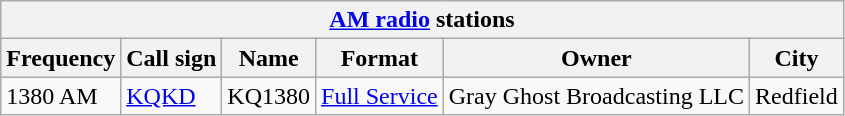<table class="wikitable">
<tr>
<th align="center" colspan="6"><strong><a href='#'>AM radio</a> stations</strong></th>
</tr>
<tr>
<th>Frequency</th>
<th>Call sign</th>
<th>Name</th>
<th>Format</th>
<th>Owner</th>
<th>City</th>
</tr>
<tr>
<td>1380 AM</td>
<td><a href='#'>KQKD</a></td>
<td>KQ1380</td>
<td><a href='#'>Full Service</a></td>
<td>Gray Ghost Broadcasting LLC</td>
<td>Redfield</td>
</tr>
</table>
